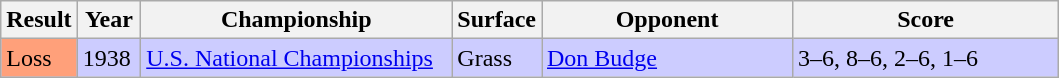<table class='sortable wikitable'>
<tr>
<th style="width:40px">Result</th>
<th style="width:35px">Year</th>
<th style="width:200px">Championship</th>
<th style="width:50px">Surface</th>
<th style="width:160px">Opponent</th>
<th style="width:170px" class="unsortable">Score</th>
</tr>
<tr style="background:#ccccff">
<td style="background:#FFA07A">Loss</td>
<td>1938</td>
<td><a href='#'>U.S. National Championships</a></td>
<td>Grass</td>
<td>  <a href='#'>Don Budge</a></td>
<td>3–6, 8–6, 2–6, 1–6</td>
</tr>
</table>
